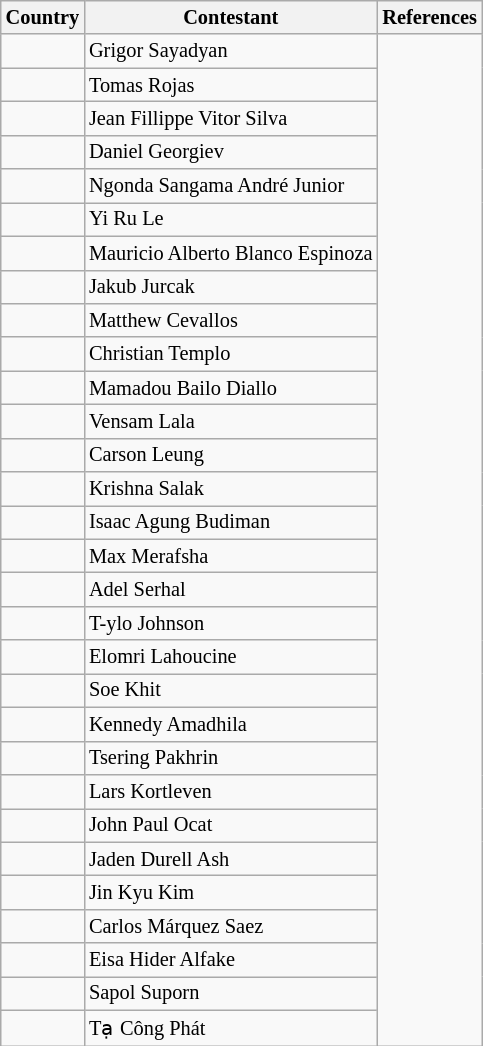<table class="wikitable sortable" style="margin:0 1em 0 0; font-size:85%;">
<tr>
<th>Country</th>
<th>Contestant</th>
<th>References</th>
</tr>
<tr>
<td></td>
<td>Grigor Sayadyan</td>
<td rowspan="30"></td>
</tr>
<tr>
<td></td>
<td>Tomas Rojas</td>
</tr>
<tr>
<td></td>
<td>Jean Fillippe Vitor Silva</td>
</tr>
<tr>
<td></td>
<td>Daniel Georgiev</td>
</tr>
<tr>
<td></td>
<td>Ngonda Sangama André Junior</td>
</tr>
<tr>
<td></td>
<td>Yi Ru Le</td>
</tr>
<tr>
<td></td>
<td>Mauricio Alberto Blanco Espinoza</td>
</tr>
<tr>
<td></td>
<td>Jakub Jurcak</td>
</tr>
<tr>
<td></td>
<td>Matthew Cevallos</td>
</tr>
<tr>
<td></td>
<td>Christian Templo</td>
</tr>
<tr>
<td></td>
<td>Mamadou Bailo Diallo</td>
</tr>
<tr>
<td></td>
<td>Vensam Lala</td>
</tr>
<tr>
<td></td>
<td>Carson Leung</td>
</tr>
<tr>
<td></td>
<td>Krishna Salak</td>
</tr>
<tr>
<td></td>
<td>Isaac Agung Budiman</td>
</tr>
<tr>
<td></td>
<td>Max Merafsha</td>
</tr>
<tr>
<td></td>
<td>Adel Serhal</td>
</tr>
<tr>
<td></td>
<td>T-ylo Johnson</td>
</tr>
<tr>
<td></td>
<td>Elomri Lahoucine</td>
</tr>
<tr>
<td></td>
<td>Soe Khit</td>
</tr>
<tr>
<td></td>
<td>Kennedy Amadhila</td>
</tr>
<tr>
<td></td>
<td>Tsering Pakhrin</td>
</tr>
<tr>
<td></td>
<td>Lars Kortleven</td>
</tr>
<tr>
<td></td>
<td>John Paul Ocat</td>
</tr>
<tr>
<td></td>
<td>Jaden Durell Ash</td>
</tr>
<tr>
<td></td>
<td>Jin Kyu Kim</td>
</tr>
<tr>
<td></td>
<td>Carlos Márquez Saez</td>
</tr>
<tr>
<td></td>
<td>Eisa Hider Alfake</td>
</tr>
<tr>
<td></td>
<td>Sapol Suporn</td>
</tr>
<tr>
<td></td>
<td>Tạ Công Phát</td>
</tr>
</table>
